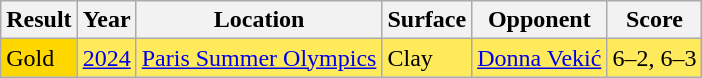<table class="sortable wikitable">
<tr>
<th>Result</th>
<th>Year</th>
<th>Location</th>
<th>Surface</th>
<th>Opponent</th>
<th class=unsortable>Score</th>
</tr>
<tr bgcolor=ffea5c>
<td bgcolor=gold>Gold</td>
<td><a href='#'>2024</a></td>
<td><a href='#'>Paris Summer Olympics</a></td>
<td>Clay</td>
<td> <a href='#'>Donna Vekić</a></td>
<td>6–2, 6–3</td>
</tr>
</table>
